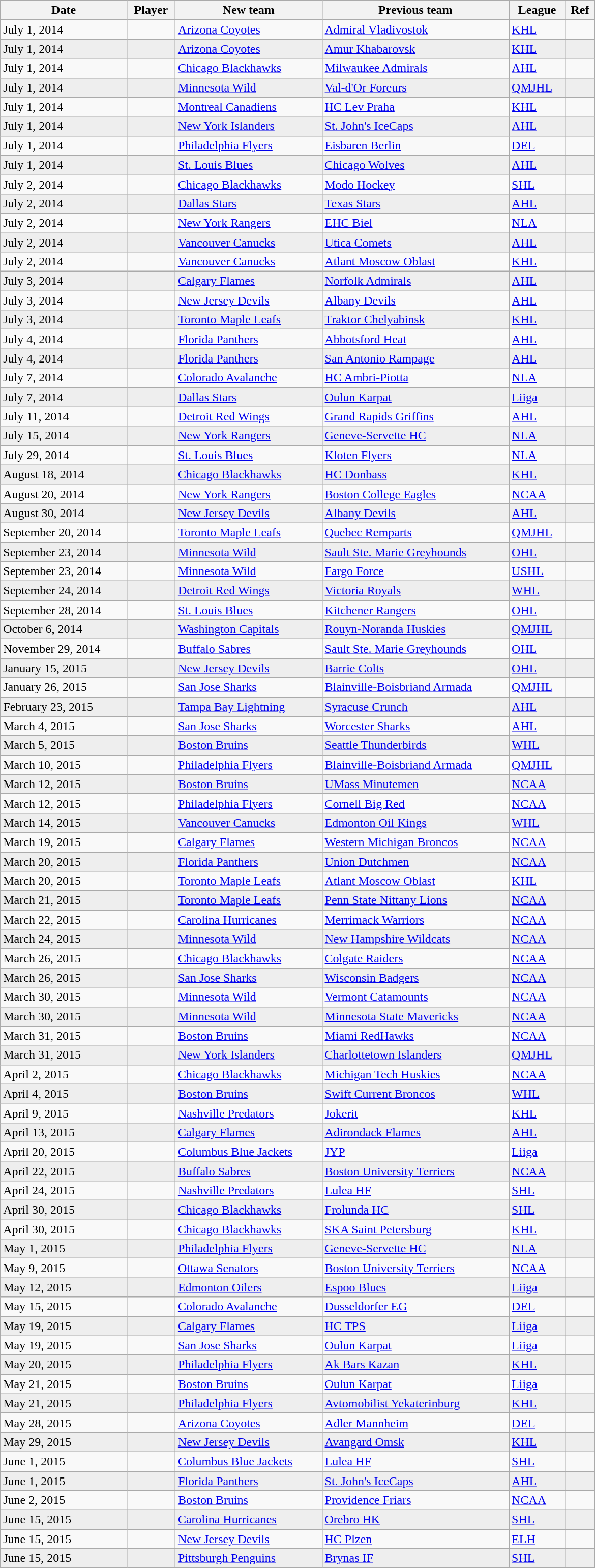<table cellspacing=0 class="wikitable sortable" style="border:1px solid #999999; width:780px;">
<tr>
<th>Date</th>
<th>Player</th>
<th>New team</th>
<th>Previous team</th>
<th>League</th>
<th>Ref</th>
</tr>
<tr>
<td>July 1, 2014</td>
<td></td>
<td><a href='#'>Arizona Coyotes</a></td>
<td><a href='#'>Admiral Vladivostok</a></td>
<td><a href='#'>KHL</a></td>
<td></td>
</tr>
<tr bgcolor="eeeeee">
<td>July 1, 2014</td>
<td></td>
<td><a href='#'>Arizona Coyotes</a></td>
<td><a href='#'>Amur Khabarovsk</a></td>
<td><a href='#'>KHL</a></td>
<td></td>
</tr>
<tr>
<td>July 1, 2014</td>
<td></td>
<td><a href='#'>Chicago Blackhawks</a></td>
<td><a href='#'>Milwaukee Admirals</a></td>
<td><a href='#'>AHL</a></td>
<td></td>
</tr>
<tr bgcolor="eeeeee">
<td>July 1, 2014</td>
<td></td>
<td><a href='#'>Minnesota Wild</a></td>
<td><a href='#'>Val-d'Or Foreurs</a></td>
<td><a href='#'>QMJHL</a></td>
<td></td>
</tr>
<tr>
<td>July 1, 2014</td>
<td></td>
<td><a href='#'>Montreal Canadiens</a></td>
<td><a href='#'>HC Lev Praha</a></td>
<td><a href='#'>KHL</a></td>
<td></td>
</tr>
<tr bgcolor="eeeeee">
<td>July 1, 2014</td>
<td></td>
<td><a href='#'>New York Islanders</a></td>
<td><a href='#'>St. John's IceCaps</a></td>
<td><a href='#'>AHL</a></td>
<td></td>
</tr>
<tr>
<td>July 1, 2014</td>
<td></td>
<td><a href='#'>Philadelphia Flyers</a></td>
<td><a href='#'>Eisbaren Berlin</a></td>
<td><a href='#'>DEL</a></td>
<td></td>
</tr>
<tr bgcolor="eeeeee">
<td>July 1, 2014</td>
<td></td>
<td><a href='#'>St. Louis Blues</a></td>
<td><a href='#'>Chicago Wolves</a></td>
<td><a href='#'>AHL</a></td>
<td></td>
</tr>
<tr>
<td>July 2, 2014</td>
<td></td>
<td><a href='#'>Chicago Blackhawks</a></td>
<td><a href='#'>Modo Hockey</a></td>
<td><a href='#'>SHL</a></td>
<td></td>
</tr>
<tr bgcolor="eeeeee">
<td>July 2, 2014</td>
<td></td>
<td><a href='#'>Dallas Stars</a></td>
<td><a href='#'>Texas Stars</a></td>
<td><a href='#'>AHL</a></td>
<td></td>
</tr>
<tr>
<td>July 2, 2014</td>
<td></td>
<td><a href='#'>New York Rangers</a></td>
<td><a href='#'>EHC Biel</a></td>
<td><a href='#'>NLA</a></td>
<td></td>
</tr>
<tr bgcolor="eeeeee">
<td>July 2, 2014</td>
<td></td>
<td><a href='#'>Vancouver Canucks</a></td>
<td><a href='#'>Utica Comets</a></td>
<td><a href='#'>AHL</a></td>
<td></td>
</tr>
<tr>
<td>July 2, 2014</td>
<td></td>
<td><a href='#'>Vancouver Canucks</a></td>
<td><a href='#'>Atlant Moscow Oblast</a></td>
<td><a href='#'>KHL</a></td>
<td></td>
</tr>
<tr bgcolor="eeeeee">
<td>July 3, 2014</td>
<td></td>
<td><a href='#'>Calgary Flames</a></td>
<td><a href='#'>Norfolk Admirals</a></td>
<td><a href='#'>AHL</a></td>
<td></td>
</tr>
<tr>
<td>July 3, 2014</td>
<td></td>
<td><a href='#'>New Jersey Devils</a></td>
<td><a href='#'>Albany Devils</a></td>
<td><a href='#'>AHL</a></td>
<td></td>
</tr>
<tr bgcolor="eeeeee">
<td>July 3, 2014</td>
<td></td>
<td><a href='#'>Toronto Maple Leafs</a></td>
<td><a href='#'>Traktor Chelyabinsk</a></td>
<td><a href='#'>KHL</a></td>
<td></td>
</tr>
<tr>
<td>July 4, 2014</td>
<td></td>
<td><a href='#'>Florida Panthers</a></td>
<td><a href='#'>Abbotsford Heat</a></td>
<td><a href='#'>AHL</a></td>
<td></td>
</tr>
<tr bgcolor="eeeeee">
<td>July 4, 2014</td>
<td></td>
<td><a href='#'>Florida Panthers</a></td>
<td><a href='#'>San Antonio Rampage</a></td>
<td><a href='#'>AHL</a></td>
<td></td>
</tr>
<tr>
<td>July 7, 2014</td>
<td></td>
<td><a href='#'>Colorado Avalanche</a></td>
<td><a href='#'>HC Ambri-Piotta</a></td>
<td><a href='#'>NLA</a></td>
<td></td>
</tr>
<tr bgcolor="eeeeee">
<td>July 7, 2014</td>
<td></td>
<td><a href='#'>Dallas Stars</a></td>
<td><a href='#'>Oulun Karpat</a></td>
<td><a href='#'>Liiga</a></td>
<td></td>
</tr>
<tr>
<td>July 11, 2014</td>
<td></td>
<td><a href='#'>Detroit Red Wings</a></td>
<td><a href='#'>Grand Rapids Griffins</a></td>
<td><a href='#'>AHL</a></td>
<td></td>
</tr>
<tr bgcolor="eeeeee">
<td>July 15, 2014</td>
<td></td>
<td><a href='#'>New York Rangers</a></td>
<td><a href='#'>Geneve-Servette HC</a></td>
<td><a href='#'>NLA</a></td>
<td></td>
</tr>
<tr>
<td>July 29, 2014</td>
<td></td>
<td><a href='#'>St. Louis Blues</a></td>
<td><a href='#'>Kloten Flyers</a></td>
<td><a href='#'>NLA</a></td>
<td></td>
</tr>
<tr bgcolor="eeeeee">
<td>August 18, 2014</td>
<td></td>
<td><a href='#'>Chicago Blackhawks</a></td>
<td><a href='#'>HC Donbass</a></td>
<td><a href='#'>KHL</a></td>
<td></td>
</tr>
<tr>
<td>August 20, 2014</td>
<td></td>
<td><a href='#'>New York Rangers</a></td>
<td><a href='#'>Boston College Eagles</a></td>
<td><a href='#'>NCAA</a></td>
<td></td>
</tr>
<tr bgcolor="eeeeee">
<td>August 30, 2014</td>
<td></td>
<td><a href='#'>New Jersey Devils</a></td>
<td><a href='#'>Albany Devils</a></td>
<td><a href='#'>AHL</a></td>
<td></td>
</tr>
<tr>
<td>September 20, 2014</td>
<td></td>
<td><a href='#'>Toronto Maple Leafs</a></td>
<td><a href='#'>Quebec Remparts</a></td>
<td><a href='#'>QMJHL</a></td>
<td></td>
</tr>
<tr bgcolor="eeeeee">
<td>September 23, 2014</td>
<td></td>
<td><a href='#'>Minnesota Wild</a></td>
<td><a href='#'>Sault Ste. Marie Greyhounds</a></td>
<td><a href='#'>OHL</a></td>
<td></td>
</tr>
<tr>
<td>September 23, 2014</td>
<td></td>
<td><a href='#'>Minnesota Wild</a></td>
<td><a href='#'>Fargo Force</a></td>
<td><a href='#'>USHL</a></td>
<td></td>
</tr>
<tr bgcolor="eeeeee">
<td>September 24, 2014</td>
<td></td>
<td><a href='#'>Detroit Red Wings</a></td>
<td><a href='#'>Victoria Royals</a></td>
<td><a href='#'>WHL</a></td>
<td></td>
</tr>
<tr>
<td>September 28, 2014</td>
<td></td>
<td><a href='#'>St. Louis Blues</a></td>
<td><a href='#'>Kitchener Rangers</a></td>
<td><a href='#'>OHL</a></td>
<td></td>
</tr>
<tr bgcolor="eeeeee">
<td>October 6, 2014</td>
<td></td>
<td><a href='#'>Washington Capitals</a></td>
<td><a href='#'>Rouyn-Noranda Huskies</a></td>
<td><a href='#'>QMJHL</a></td>
<td></td>
</tr>
<tr>
<td>November 29, 2014</td>
<td></td>
<td><a href='#'>Buffalo Sabres</a></td>
<td><a href='#'>Sault Ste. Marie Greyhounds</a></td>
<td><a href='#'>OHL</a></td>
<td></td>
</tr>
<tr bgcolor="eeeeee">
<td>January 15, 2015</td>
<td></td>
<td><a href='#'>New Jersey Devils</a></td>
<td><a href='#'>Barrie Colts</a></td>
<td><a href='#'>OHL</a></td>
<td></td>
</tr>
<tr>
<td>January 26, 2015</td>
<td></td>
<td><a href='#'>San Jose Sharks</a></td>
<td><a href='#'>Blainville-Boisbriand Armada</a></td>
<td><a href='#'>QMJHL</a></td>
<td></td>
</tr>
<tr bgcolor="eeeeee">
<td>February 23, 2015</td>
<td></td>
<td><a href='#'>Tampa Bay Lightning</a></td>
<td><a href='#'>Syracuse Crunch</a></td>
<td><a href='#'>AHL</a></td>
<td></td>
</tr>
<tr>
<td>March 4, 2015</td>
<td></td>
<td><a href='#'>San Jose Sharks</a></td>
<td><a href='#'>Worcester Sharks</a></td>
<td><a href='#'>AHL</a></td>
<td></td>
</tr>
<tr bgcolor="eeeeee">
<td>March 5, 2015</td>
<td></td>
<td><a href='#'>Boston Bruins</a></td>
<td><a href='#'>Seattle Thunderbirds</a></td>
<td><a href='#'>WHL</a></td>
<td></td>
</tr>
<tr>
<td>March 10, 2015</td>
<td></td>
<td><a href='#'>Philadelphia Flyers</a></td>
<td><a href='#'>Blainville-Boisbriand Armada</a></td>
<td><a href='#'>QMJHL</a></td>
<td></td>
</tr>
<tr bgcolor="eeeeee">
<td>March 12, 2015</td>
<td></td>
<td><a href='#'>Boston Bruins</a></td>
<td><a href='#'>UMass Minutemen</a></td>
<td><a href='#'>NCAA</a></td>
<td></td>
</tr>
<tr>
<td>March 12, 2015</td>
<td></td>
<td><a href='#'>Philadelphia Flyers</a></td>
<td><a href='#'>Cornell Big Red</a></td>
<td><a href='#'>NCAA</a></td>
<td></td>
</tr>
<tr bgcolor="eeeeee">
<td>March 14, 2015</td>
<td></td>
<td><a href='#'>Vancouver Canucks</a></td>
<td><a href='#'>Edmonton Oil Kings</a></td>
<td><a href='#'>WHL</a></td>
<td></td>
</tr>
<tr>
<td>March 19, 2015</td>
<td></td>
<td><a href='#'>Calgary Flames</a></td>
<td><a href='#'>Western Michigan Broncos</a></td>
<td><a href='#'>NCAA</a></td>
<td></td>
</tr>
<tr bgcolor="eeeeee">
<td>March 20, 2015</td>
<td></td>
<td><a href='#'>Florida Panthers</a></td>
<td><a href='#'>Union Dutchmen</a></td>
<td><a href='#'>NCAA</a></td>
<td></td>
</tr>
<tr>
<td>March 20, 2015</td>
<td></td>
<td><a href='#'>Toronto Maple Leafs</a></td>
<td><a href='#'>Atlant Moscow Oblast</a></td>
<td><a href='#'>KHL</a></td>
<td></td>
</tr>
<tr bgcolor="eeeeee">
<td>March 21, 2015</td>
<td></td>
<td><a href='#'>Toronto Maple Leafs</a></td>
<td><a href='#'>Penn State Nittany Lions</a></td>
<td><a href='#'>NCAA</a></td>
<td></td>
</tr>
<tr>
<td>March 22, 2015</td>
<td></td>
<td><a href='#'>Carolina Hurricanes</a></td>
<td><a href='#'>Merrimack Warriors</a></td>
<td><a href='#'>NCAA</a></td>
<td></td>
</tr>
<tr bgcolor="eeeeee">
<td>March 24, 2015</td>
<td></td>
<td><a href='#'>Minnesota Wild</a></td>
<td><a href='#'>New Hampshire Wildcats</a></td>
<td><a href='#'>NCAA</a></td>
<td></td>
</tr>
<tr>
<td>March 26, 2015</td>
<td></td>
<td><a href='#'>Chicago Blackhawks</a></td>
<td><a href='#'>Colgate Raiders</a></td>
<td><a href='#'>NCAA</a></td>
<td></td>
</tr>
<tr bgcolor="eeeeee">
<td>March 26, 2015</td>
<td></td>
<td><a href='#'>San Jose Sharks</a></td>
<td><a href='#'>Wisconsin Badgers</a></td>
<td><a href='#'>NCAA</a></td>
<td></td>
</tr>
<tr>
<td>March 30, 2015</td>
<td></td>
<td><a href='#'>Minnesota Wild</a></td>
<td><a href='#'>Vermont Catamounts</a></td>
<td><a href='#'>NCAA</a></td>
<td></td>
</tr>
<tr bgcolor="eeeeee">
<td>March 30, 2015</td>
<td></td>
<td><a href='#'>Minnesota Wild</a></td>
<td><a href='#'>Minnesota State Mavericks</a></td>
<td><a href='#'>NCAA</a></td>
<td></td>
</tr>
<tr>
<td>March 31, 2015</td>
<td></td>
<td><a href='#'>Boston Bruins</a></td>
<td><a href='#'>Miami RedHawks</a></td>
<td><a href='#'>NCAA</a></td>
<td></td>
</tr>
<tr bgcolor="eeeeee">
<td>March 31, 2015</td>
<td></td>
<td><a href='#'>New York Islanders</a></td>
<td><a href='#'>Charlottetown Islanders</a></td>
<td><a href='#'>QMJHL</a></td>
<td></td>
</tr>
<tr>
<td>April 2, 2015</td>
<td></td>
<td><a href='#'>Chicago Blackhawks</a></td>
<td><a href='#'>Michigan Tech Huskies</a></td>
<td><a href='#'>NCAA</a></td>
<td></td>
</tr>
<tr bgcolor="eeeeee">
<td>April 4, 2015</td>
<td></td>
<td><a href='#'>Boston Bruins</a></td>
<td><a href='#'>Swift Current Broncos</a></td>
<td><a href='#'>WHL</a></td>
<td></td>
</tr>
<tr>
<td>April 9, 2015</td>
<td></td>
<td><a href='#'>Nashville Predators</a></td>
<td><a href='#'>Jokerit</a></td>
<td><a href='#'>KHL</a></td>
<td></td>
</tr>
<tr bgcolor="eeeeee">
<td>April 13, 2015</td>
<td></td>
<td><a href='#'>Calgary Flames</a></td>
<td><a href='#'>Adirondack Flames</a></td>
<td><a href='#'>AHL</a></td>
<td></td>
</tr>
<tr>
<td>April 20, 2015</td>
<td></td>
<td><a href='#'>Columbus Blue Jackets</a></td>
<td><a href='#'>JYP</a></td>
<td><a href='#'>Liiga</a></td>
<td></td>
</tr>
<tr bgcolor="eeeeee">
<td>April 22, 2015</td>
<td></td>
<td><a href='#'>Buffalo Sabres</a></td>
<td><a href='#'>Boston University Terriers</a></td>
<td><a href='#'>NCAA</a></td>
<td></td>
</tr>
<tr>
<td>April 24, 2015</td>
<td></td>
<td><a href='#'>Nashville Predators</a></td>
<td><a href='#'>Lulea HF</a></td>
<td><a href='#'>SHL</a></td>
<td></td>
</tr>
<tr bgcolor="eeeeee">
<td>April 30, 2015</td>
<td></td>
<td><a href='#'>Chicago Blackhawks</a></td>
<td><a href='#'>Frolunda HC</a></td>
<td><a href='#'>SHL</a></td>
<td></td>
</tr>
<tr>
<td>April 30, 2015</td>
<td></td>
<td><a href='#'>Chicago Blackhawks</a></td>
<td><a href='#'>SKA Saint Petersburg</a></td>
<td><a href='#'>KHL</a></td>
<td></td>
</tr>
<tr bgcolor="eeeeee">
<td>May 1, 2015</td>
<td></td>
<td><a href='#'>Philadelphia Flyers</a></td>
<td><a href='#'>Geneve-Servette HC</a></td>
<td><a href='#'>NLA</a></td>
<td></td>
</tr>
<tr>
<td>May 9, 2015</td>
<td></td>
<td><a href='#'>Ottawa Senators</a></td>
<td><a href='#'>Boston University Terriers</a></td>
<td><a href='#'>NCAA</a></td>
<td></td>
</tr>
<tr bgcolor="eeeeee">
<td>May 12, 2015</td>
<td></td>
<td><a href='#'>Edmonton Oilers</a></td>
<td><a href='#'>Espoo Blues</a></td>
<td><a href='#'>Liiga</a></td>
<td></td>
</tr>
<tr>
<td>May 15, 2015</td>
<td></td>
<td><a href='#'>Colorado Avalanche</a></td>
<td><a href='#'>Dusseldorfer EG</a></td>
<td><a href='#'>DEL</a></td>
<td></td>
</tr>
<tr bgcolor="eeeeee">
<td>May 19, 2015</td>
<td></td>
<td><a href='#'>Calgary Flames</a></td>
<td><a href='#'>HC TPS</a></td>
<td><a href='#'>Liiga</a></td>
<td></td>
</tr>
<tr>
<td>May 19, 2015</td>
<td></td>
<td><a href='#'>San Jose Sharks</a></td>
<td><a href='#'>Oulun Karpat</a></td>
<td><a href='#'>Liiga</a></td>
<td></td>
</tr>
<tr bgcolor="eeeeee">
<td>May 20, 2015</td>
<td></td>
<td><a href='#'>Philadelphia Flyers</a></td>
<td><a href='#'>Ak Bars Kazan</a></td>
<td><a href='#'>KHL</a></td>
<td></td>
</tr>
<tr>
<td>May 21, 2015</td>
<td></td>
<td><a href='#'>Boston Bruins</a></td>
<td><a href='#'>Oulun Karpat</a></td>
<td><a href='#'>Liiga</a></td>
<td></td>
</tr>
<tr bgcolor="eeeeee">
<td>May 21, 2015</td>
<td></td>
<td><a href='#'>Philadelphia Flyers</a></td>
<td><a href='#'>Avtomobilist Yekaterinburg</a></td>
<td><a href='#'>KHL</a></td>
<td></td>
</tr>
<tr>
<td>May 28, 2015</td>
<td></td>
<td><a href='#'>Arizona Coyotes</a></td>
<td><a href='#'>Adler Mannheim</a></td>
<td><a href='#'>DEL</a></td>
<td></td>
</tr>
<tr bgcolor="eeeeee">
<td>May 29, 2015</td>
<td></td>
<td><a href='#'>New Jersey Devils</a></td>
<td><a href='#'>Avangard Omsk</a></td>
<td><a href='#'>KHL</a></td>
<td></td>
</tr>
<tr>
<td>June 1, 2015</td>
<td></td>
<td><a href='#'>Columbus Blue Jackets</a></td>
<td><a href='#'>Lulea HF</a></td>
<td><a href='#'>SHL</a></td>
<td></td>
</tr>
<tr bgcolor="eeeeee">
<td>June 1, 2015</td>
<td></td>
<td><a href='#'>Florida Panthers</a></td>
<td><a href='#'>St. John's IceCaps</a></td>
<td><a href='#'>AHL</a></td>
<td></td>
</tr>
<tr>
<td>June 2, 2015</td>
<td></td>
<td><a href='#'>Boston Bruins</a></td>
<td><a href='#'>Providence Friars</a></td>
<td><a href='#'>NCAA</a></td>
<td></td>
</tr>
<tr bgcolor="eeeeee">
<td>June 15, 2015</td>
<td></td>
<td><a href='#'>Carolina Hurricanes</a></td>
<td><a href='#'>Orebro HK</a></td>
<td><a href='#'>SHL</a></td>
<td></td>
</tr>
<tr>
<td>June 15, 2015</td>
<td></td>
<td><a href='#'>New Jersey Devils</a></td>
<td><a href='#'>HC Plzen</a></td>
<td><a href='#'>ELH</a></td>
<td></td>
</tr>
<tr bgcolor="eeeeee">
<td>June 15, 2015</td>
<td></td>
<td><a href='#'>Pittsburgh Penguins</a></td>
<td><a href='#'>Brynas IF</a></td>
<td><a href='#'>SHL</a></td>
<td></td>
</tr>
</table>
